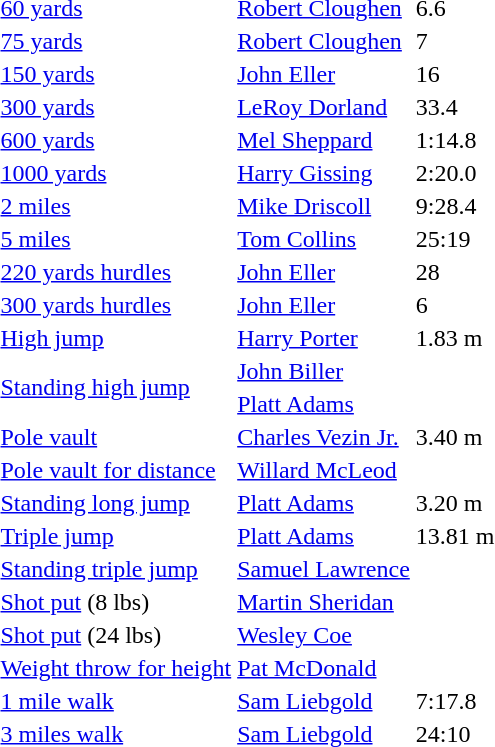<table>
<tr>
<td><a href='#'>60 yards</a></td>
<td><a href='#'>Robert Cloughen</a></td>
<td>6.6</td>
<td></td>
<td></td>
<td></td>
<td></td>
</tr>
<tr>
<td><a href='#'>75 yards</a></td>
<td><a href='#'>Robert Cloughen</a></td>
<td>7</td>
<td></td>
<td></td>
<td></td>
<td></td>
</tr>
<tr>
<td><a href='#'>150 yards</a></td>
<td><a href='#'>John Eller</a></td>
<td>16</td>
<td></td>
<td></td>
<td></td>
<td></td>
</tr>
<tr>
<td><a href='#'>300 yards</a></td>
<td><a href='#'>LeRoy Dorland</a></td>
<td>33.4</td>
<td></td>
<td></td>
<td></td>
<td></td>
</tr>
<tr>
<td><a href='#'>600 yards</a></td>
<td><a href='#'>Mel Sheppard</a></td>
<td>1:14.8</td>
<td></td>
<td></td>
<td></td>
<td></td>
</tr>
<tr>
<td><a href='#'>1000 yards</a></td>
<td><a href='#'>Harry Gissing</a></td>
<td>2:20.0</td>
<td></td>
<td></td>
<td></td>
<td></td>
</tr>
<tr>
<td><a href='#'>2 miles</a></td>
<td><a href='#'>Mike Driscoll</a></td>
<td>9:28.4</td>
<td></td>
<td></td>
<td></td>
<td></td>
</tr>
<tr>
<td><a href='#'>5 miles</a></td>
<td><a href='#'>Tom Collins</a></td>
<td>25:19</td>
<td></td>
<td></td>
<td></td>
<td></td>
</tr>
<tr>
<td><a href='#'>220 yards hurdles</a></td>
<td><a href='#'>John Eller</a></td>
<td>28</td>
<td></td>
<td></td>
<td></td>
<td></td>
</tr>
<tr>
<td><a href='#'>300 yards hurdles</a></td>
<td><a href='#'>John Eller</a></td>
<td>6</td>
<td></td>
<td></td>
<td></td>
<td></td>
</tr>
<tr>
<td><a href='#'>High jump</a></td>
<td><a href='#'>Harry Porter</a></td>
<td>1.83 m</td>
<td></td>
<td></td>
<td></td>
<td></td>
</tr>
<tr>
<td rowspan=2><a href='#'>Standing high jump</a></td>
<td><a href='#'>John Biller</a></td>
<td rowspan=2></td>
<td rowspan=2></td>
<td rowspan=2></td>
<td rowspan=2></td>
<td rowspan=2></td>
</tr>
<tr>
<td><a href='#'>Platt Adams</a></td>
</tr>
<tr>
<td><a href='#'>Pole vault</a></td>
<td><a href='#'>Charles Vezin Jr.</a></td>
<td>3.40 m</td>
<td></td>
<td></td>
<td></td>
<td></td>
</tr>
<tr>
<td><a href='#'>Pole vault for distance</a></td>
<td><a href='#'>Willard McLeod</a></td>
<td></td>
<td></td>
<td></td>
<td></td>
<td></td>
</tr>
<tr>
<td><a href='#'>Standing long jump</a></td>
<td><a href='#'>Platt Adams</a></td>
<td>3.20 m</td>
<td></td>
<td></td>
<td></td>
<td></td>
</tr>
<tr>
<td><a href='#'>Triple jump</a></td>
<td><a href='#'>Platt Adams</a></td>
<td>13.81 m</td>
<td></td>
<td></td>
<td></td>
<td></td>
</tr>
<tr>
<td><a href='#'>Standing triple jump</a></td>
<td><a href='#'>Samuel Lawrence</a></td>
<td></td>
<td></td>
<td></td>
<td></td>
<td></td>
</tr>
<tr>
<td><a href='#'>Shot put</a> (8 lbs)</td>
<td><a href='#'>Martin Sheridan</a></td>
<td></td>
<td></td>
<td></td>
<td></td>
<td></td>
</tr>
<tr>
<td><a href='#'>Shot put</a> (24 lbs)</td>
<td><a href='#'>Wesley Coe</a></td>
<td></td>
<td></td>
<td></td>
<td></td>
<td></td>
</tr>
<tr>
<td><a href='#'>Weight throw for height</a></td>
<td><a href='#'>Pat McDonald</a></td>
<td></td>
<td></td>
<td></td>
<td></td>
<td></td>
</tr>
<tr>
<td><a href='#'>1 mile walk</a></td>
<td><a href='#'>Sam Liebgold</a></td>
<td>7:17.8</td>
<td></td>
<td></td>
<td></td>
<td></td>
</tr>
<tr>
<td><a href='#'>3 miles walk</a></td>
<td><a href='#'>Sam Liebgold</a></td>
<td>24:10</td>
<td></td>
<td></td>
<td></td>
<td></td>
</tr>
</table>
